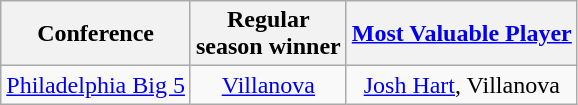<table class="wikitable" style="text-align:center;">
<tr>
<th>Conference</th>
<th>Regular <br> season winner</th>
<th><a href='#'>Most Valuable Player</a></th>
</tr>
<tr>
<td><a href='#'>Philadelphia Big 5</a></td>
<td><a href='#'>Villanova</a></td>
<td><a href='#'>Josh Hart</a>, Villanova</td>
</tr>
</table>
